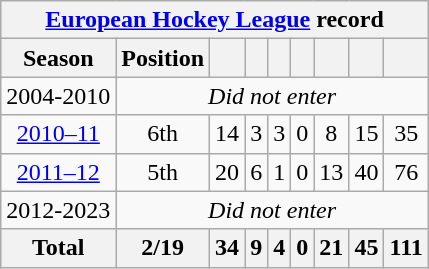<table class="wikitable" style="text-align:center">
<tr>
<th colspan=9><a href='#'>European Hockey League</a> record</th>
</tr>
<tr>
<th>Season</th>
<th>Position</th>
<th></th>
<th></th>
<th></th>
<th></th>
<th></th>
<th></th>
<th></th>
</tr>
<tr>
<td>2004-2010</td>
<td colspan=8><em>Did not enter</em></td>
</tr>
<tr>
<td><a href='#'>2010–11</a></td>
<td>6th</td>
<td>14</td>
<td>3</td>
<td>3</td>
<td>0</td>
<td>8</td>
<td>15</td>
<td>35</td>
</tr>
<tr>
<td><a href='#'>2011–12</a></td>
<td>5th</td>
<td>20</td>
<td>6</td>
<td>1</td>
<td>0</td>
<td>13</td>
<td>40</td>
<td>76</td>
</tr>
<tr>
<td>2012-2023</td>
<td colspan=8><em>Did not enter</em></td>
</tr>
<tr>
<th>Total</th>
<th>2/19</th>
<th>34</th>
<th>9</th>
<th>4</th>
<th>0</th>
<th>21</th>
<th>45</th>
<th>111</th>
</tr>
</table>
